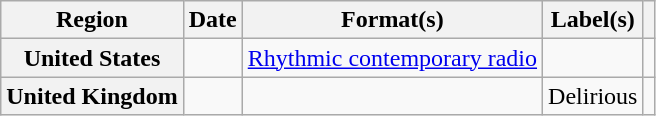<table class="wikitable plainrowheaders">
<tr>
<th scope="col">Region</th>
<th scope="col">Date</th>
<th scope="col">Format(s)</th>
<th scope="col">Label(s)</th>
<th scope="col"></th>
</tr>
<tr>
<th scope="row">United States</th>
<td></td>
<td><a href='#'>Rhythmic contemporary radio</a></td>
<td></td>
<td></td>
</tr>
<tr>
<th scope="row">United Kingdom</th>
<td></td>
<td></td>
<td>Delirious</td>
<td></td>
</tr>
</table>
